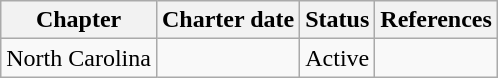<table class="sortable wikitable">
<tr>
<th>Chapter</th>
<th>Charter date</th>
<th>Status</th>
<th>References</th>
</tr>
<tr>
<td>North Carolina</td>
<td></td>
<td>Active</td>
<td></td>
</tr>
</table>
